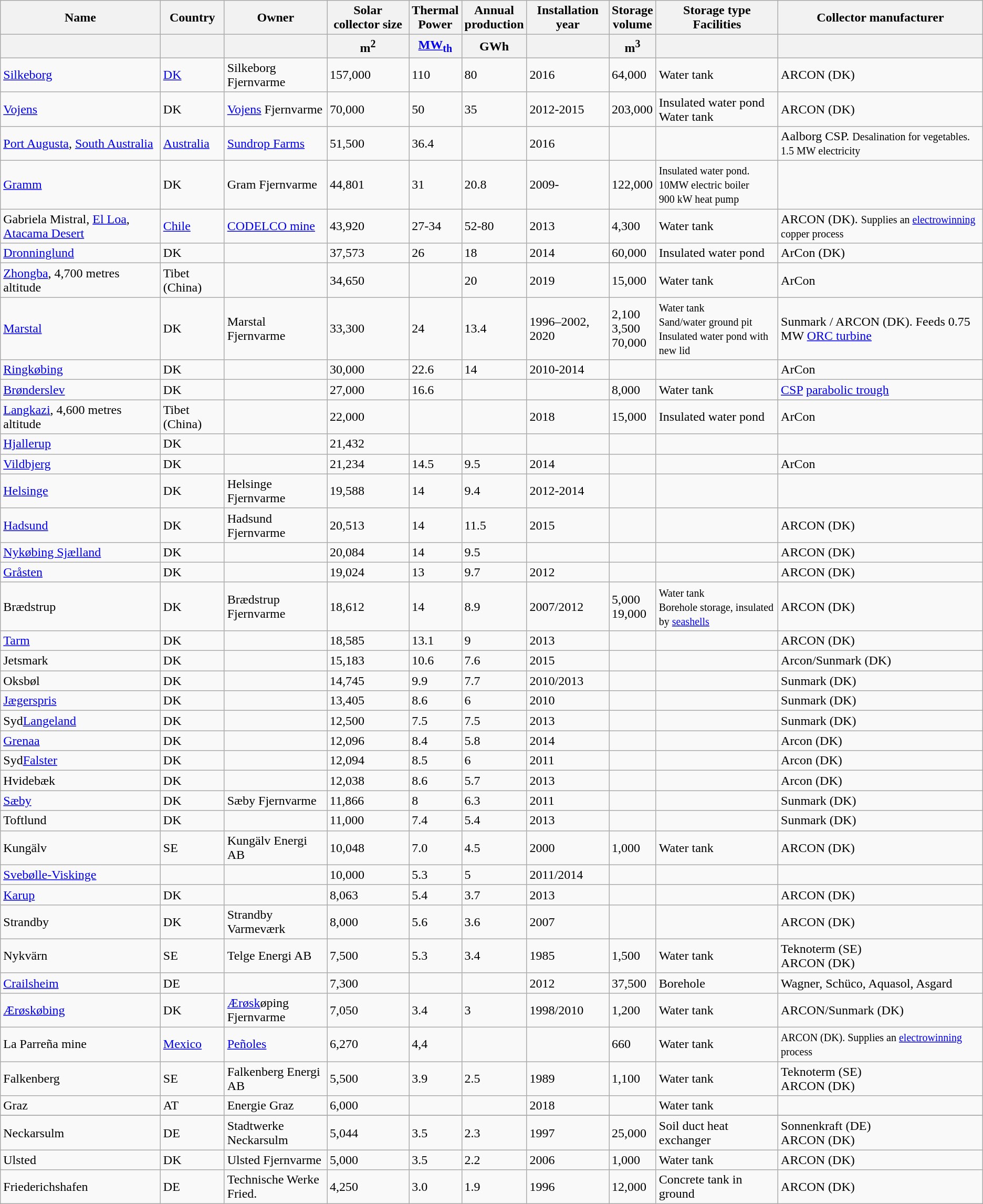<table class="wikitable sortable">
<tr>
<th>Name</th>
<th>Country</th>
<th>Owner</th>
<th>Solar collector size</th>
<th>Thermal<br>Power</th>
<th>Annual<br>production</th>
<th>Installation<br>year </th>
<th>Storage<br>volume</th>
<th>Storage type<br>Facilities</th>
<th>Collector manufacturer</th>
</tr>
<tr>
<th></th>
<th></th>
<th></th>
<th>m<sup>2</sup></th>
<th><a href='#'>MW<sub>th</sub></a></th>
<th>GWh</th>
<th></th>
<th>m<sup>3</sup></th>
<th></th>
<th><br></th>
</tr>
<tr>
<td><a href='#'>Silkeborg</a></td>
<td><a href='#'>DK</a></td>
<td>Silkeborg Fjernvarme</td>
<td>157,000</td>
<td>110</td>
<td>80</td>
<td>2016</td>
<td>64,000</td>
<td>Water tank</td>
<td>ARCON (DK)</td>
</tr>
<tr>
<td><a href='#'>Vojens</a></td>
<td>DK</td>
<td><a href='#'>Vojens</a> Fjernvarme</td>
<td>70,000</td>
<td>50</td>
<td>35</td>
<td>2012-2015</td>
<td>203,000</td>
<td>Insulated water pond<br>Water tank</td>
<td>ARCON (DK)</td>
</tr>
<tr>
<td><a href='#'>Port Augusta</a>, <a href='#'>South Australia</a></td>
<td><a href='#'>Australia</a></td>
<td><a href='#'>Sundrop Farms</a></td>
<td>51,500</td>
<td>36.4</td>
<td></td>
<td>2016</td>
<td></td>
<td></td>
<td>Aalborg CSP. <small>Desalination for vegetables. 1.5 MW electricity </small></td>
</tr>
<tr>
<td><a href='#'>Gramm</a></td>
<td>DK</td>
<td>Gram Fjernvarme</td>
<td>44,801</td>
<td>31</td>
<td>20.8</td>
<td>2009-</td>
<td>122,000</td>
<td><small>Insulated water pond. <br>10MW electric boiler<br>900 kW heat pump </small></td>
<td></td>
</tr>
<tr>
<td>Gabriela Mistral, <a href='#'>El Loa</a>, <a href='#'>Atacama Desert</a></td>
<td><a href='#'>Chile</a></td>
<td><a href='#'>CODELCO mine</a></td>
<td>43,920</td>
<td>27-34</td>
<td>52-80</td>
<td>2013</td>
<td>4,300</td>
<td>Water tank</td>
<td>ARCON (DK). <small>Supplies an <a href='#'>electrowinning</a> copper process </small></td>
</tr>
<tr>
<td><a href='#'>Dronninglund</a></td>
<td>DK</td>
<td></td>
<td>37,573</td>
<td>26</td>
<td>18</td>
<td>2014</td>
<td>60,000</td>
<td>Insulated water pond</td>
<td>ArCon (DK)</td>
</tr>
<tr>
<td><a href='#'>Zhongba</a>, 4,700 metres altitude</td>
<td>Tibet (China)</td>
<td></td>
<td>34,650</td>
<td></td>
<td>20</td>
<td>2019</td>
<td>15,000</td>
<td>Water tank</td>
<td>ArCon</td>
</tr>
<tr>
<td><a href='#'>Marstal</a></td>
<td>DK</td>
<td>Marstal Fjernvarme</td>
<td>33,300</td>
<td>24</td>
<td>13.4</td>
<td>1996–2002, 2020</td>
<td>2,100 <br> 3,500 <br> 70,000</td>
<td><small>Water tank<br> Sand/water ground pit<br> Insulated water pond with new lid</small></td>
<td>Sunmark / ARCON (DK). Feeds 0.75 MW <a href='#'>ORC turbine</a></td>
</tr>
<tr>
<td><a href='#'>Ringkøbing</a></td>
<td>DK</td>
<td></td>
<td>30,000</td>
<td>22.6</td>
<td>14</td>
<td>2010-2014</td>
<td></td>
<td></td>
<td>ArCon</td>
</tr>
<tr>
<td><a href='#'>Brønderslev</a></td>
<td>DK</td>
<td></td>
<td>27,000</td>
<td>16.6</td>
<td></td>
<td></td>
<td>8,000</td>
<td>Water tank</td>
<td><a href='#'>CSP</a> <a href='#'>parabolic trough</a></td>
</tr>
<tr>
<td><a href='#'>Langkazi</a>, 4,600 metres altitude</td>
<td>Tibet (China)</td>
<td></td>
<td>22,000</td>
<td></td>
<td></td>
<td>2018</td>
<td>15,000</td>
<td>Insulated water pond</td>
<td>ArCon</td>
</tr>
<tr>
<td><a href='#'>Hjallerup</a></td>
<td>DK</td>
<td></td>
<td>21,432</td>
<td></td>
<td></td>
<td></td>
<td></td>
<td></td>
<td></td>
</tr>
<tr>
<td><a href='#'>Vildbjerg</a></td>
<td>DK</td>
<td></td>
<td>21,234</td>
<td>14.5</td>
<td>9.5</td>
<td>2014</td>
<td></td>
<td></td>
<td>ArCon</td>
</tr>
<tr>
<td><a href='#'>Helsinge</a></td>
<td>DK</td>
<td>Helsinge Fjernvarme</td>
<td>19,588</td>
<td>14</td>
<td>9.4</td>
<td>2012-2014</td>
<td></td>
<td></td>
<td></td>
</tr>
<tr>
<td><a href='#'>Hadsund</a></td>
<td>DK</td>
<td>Hadsund Fjernvarme</td>
<td>20,513</td>
<td>14</td>
<td>11.5</td>
<td>2015</td>
<td></td>
<td></td>
<td>ARCON (DK)</td>
</tr>
<tr>
<td><a href='#'>Nykøbing Sjælland</a></td>
<td>DK</td>
<td></td>
<td>20,084</td>
<td>14</td>
<td>9.5</td>
<td></td>
<td></td>
<td></td>
<td>ARCON (DK)</td>
</tr>
<tr>
<td><a href='#'>Gråsten</a></td>
<td>DK</td>
<td></td>
<td>19,024</td>
<td>13</td>
<td>9.7</td>
<td>2012</td>
<td></td>
<td></td>
<td>ARCON (DK)</td>
</tr>
<tr>
<td>Brædstrup</td>
<td>DK</td>
<td>Brædstrup Fjernvarme</td>
<td>18,612</td>
<td>14</td>
<td>8.9</td>
<td>2007/2012</td>
<td>5,000 <br> 19,000</td>
<td><small>Water tank<br> Borehole storage, insulated by <a href='#'>seashells</a></small></td>
<td>ARCON (DK)</td>
</tr>
<tr>
<td><a href='#'>Tarm</a></td>
<td>DK</td>
<td></td>
<td>18,585</td>
<td>13.1</td>
<td>9</td>
<td>2013</td>
<td></td>
<td></td>
<td>ARCON (DK)</td>
</tr>
<tr>
<td>Jetsmark</td>
<td>DK</td>
<td></td>
<td>15,183</td>
<td>10.6</td>
<td>7.6</td>
<td>2015</td>
<td></td>
<td></td>
<td>Arcon/Sunmark (DK)</td>
</tr>
<tr>
<td>Oksbøl</td>
<td>DK</td>
<td></td>
<td>14,745</td>
<td>9.9</td>
<td>7.7</td>
<td>2010/2013</td>
<td></td>
<td></td>
<td>Sunmark (DK)</td>
</tr>
<tr>
<td><a href='#'>Jægerspris</a></td>
<td>DK</td>
<td></td>
<td>13,405</td>
<td>8.6</td>
<td>6</td>
<td>2010</td>
<td></td>
<td></td>
<td>Sunmark (DK)</td>
</tr>
<tr>
<td>Syd<a href='#'>Langeland</a></td>
<td>DK</td>
<td></td>
<td>12,500</td>
<td>7.5</td>
<td>7.5</td>
<td>2013</td>
<td></td>
<td></td>
<td>Sunmark  (DK)</td>
</tr>
<tr>
<td><a href='#'>Grenaa</a></td>
<td>DK</td>
<td></td>
<td>12,096</td>
<td>8.4</td>
<td>5.8</td>
<td>2014</td>
<td></td>
<td></td>
<td>Arcon (DK)</td>
</tr>
<tr>
<td>Syd<a href='#'>Falster</a></td>
<td>DK</td>
<td></td>
<td>12,094</td>
<td>8.5</td>
<td>6</td>
<td>2011</td>
<td></td>
<td></td>
<td>Arcon (DK)</td>
</tr>
<tr>
<td>Hvidebæk</td>
<td>DK</td>
<td></td>
<td>12,038</td>
<td>8.6</td>
<td>5.7</td>
<td>2013</td>
<td></td>
<td></td>
<td>Arcon (DK)</td>
</tr>
<tr>
<td><a href='#'>Sæby</a></td>
<td>DK</td>
<td>Sæby Fjernvarme</td>
<td>11,866</td>
<td>8</td>
<td>6.3</td>
<td>2011</td>
<td></td>
<td></td>
<td>Sunmark (DK)</td>
</tr>
<tr>
<td>Toftlund</td>
<td>DK</td>
<td></td>
<td>11,000</td>
<td>7.4</td>
<td>5.4</td>
<td>2013</td>
<td></td>
<td></td>
<td>Sunmark (DK)</td>
</tr>
<tr>
<td>Kungälv</td>
<td>SE</td>
<td>Kungälv Energi AB</td>
<td>10,048</td>
<td>7.0</td>
<td>4.5</td>
<td>2000</td>
<td>1,000</td>
<td>Water tank</td>
<td>ARCON (DK)</td>
</tr>
<tr>
<td><a href='#'>Svebølle-Viskinge</a></td>
<td></td>
<td></td>
<td>10,000</td>
<td>5.3</td>
<td>5</td>
<td>2011/2014</td>
<td></td>
<td></td>
<td></td>
</tr>
<tr>
<td><a href='#'>Karup</a></td>
<td>DK</td>
<td></td>
<td>8,063</td>
<td>5.4</td>
<td>3.7</td>
<td>2013</td>
<td></td>
<td></td>
<td>ARCON (DK)</td>
</tr>
<tr>
<td>Strandby</td>
<td>DK</td>
<td>Strandby Varmeværk</td>
<td>8,000</td>
<td>5.6</td>
<td>3.6</td>
<td>2007</td>
<td></td>
<td></td>
<td>ARCON (DK)</td>
</tr>
<tr>
<td>Nykvärn</td>
<td>SE</td>
<td>Telge Energi AB</td>
<td>7,500</td>
<td>5.3</td>
<td>3.4</td>
<td>1985</td>
<td>1,500</td>
<td>Water tank</td>
<td>Teknoterm (SE) <br>ARCON (DK)</td>
</tr>
<tr>
<td><a href='#'>Crailsheim</a></td>
<td>DE</td>
<td></td>
<td>7,300</td>
<td></td>
<td></td>
<td>2012</td>
<td>37,500</td>
<td>Borehole</td>
<td>Wagner, Schüco, Aquasol, Asgard</td>
</tr>
<tr>
<td><a href='#'>Ærøskøbing</a></td>
<td>DK</td>
<td><a href='#'>Ærøsk</a>øping Fjernvarme</td>
<td>7,050</td>
<td>3.4</td>
<td>3</td>
<td>1998/2010</td>
<td>1,200</td>
<td>Water tank</td>
<td>ARCON/Sunmark (DK)</td>
</tr>
<tr>
<td>La Parreña mine</td>
<td><a href='#'>Mexico</a></td>
<td><a href='#'>Peñoles</a></td>
<td>6,270</td>
<td>4,4</td>
<td></td>
<td></td>
<td>660</td>
<td>Water tank</td>
<td><small>ARCON (DK). Supplies an <a href='#'>electrowinning</a> process </small></td>
</tr>
<tr>
<td>Falkenberg</td>
<td>SE</td>
<td>Falkenberg Energi AB</td>
<td>5,500</td>
<td>3.9</td>
<td>2.5</td>
<td>1989</td>
<td>1,100</td>
<td>Water tank</td>
<td>Teknoterm (SE) <br>ARCON (DK)</td>
</tr>
<tr>
<td>Graz</td>
<td>AT</td>
<td>Energie Graz</td>
<td>6,000</td>
<td></td>
<td></td>
<td>2018</td>
<td></td>
<td>Water tank</td>
<td></td>
</tr>
<tr>
</tr>
<tr>
<td>Neckarsulm</td>
<td>DE</td>
<td>Stadtwerke Neckarsulm</td>
<td>5,044</td>
<td>3.5</td>
<td>2.3</td>
<td>1997</td>
<td>25,000</td>
<td>Soil duct heat exchanger</td>
<td>Sonnenkraft (DE) <br>ARCON (DK)</td>
</tr>
<tr>
<td>Ulsted</td>
<td>DK</td>
<td>Ulsted Fjernvarme</td>
<td>5,000</td>
<td>3.5</td>
<td>2.2</td>
<td>2006</td>
<td>1,000</td>
<td>Water tank</td>
<td>ARCON (DK)</td>
</tr>
<tr>
<td>Friederichshafen</td>
<td>DE</td>
<td>Technische Werke Fried.</td>
<td>4,250</td>
<td>3.0</td>
<td>1.9</td>
<td>1996</td>
<td>12,000</td>
<td>Concrete tank in ground</td>
<td>ARCON (DK)</td>
</tr>
</table>
